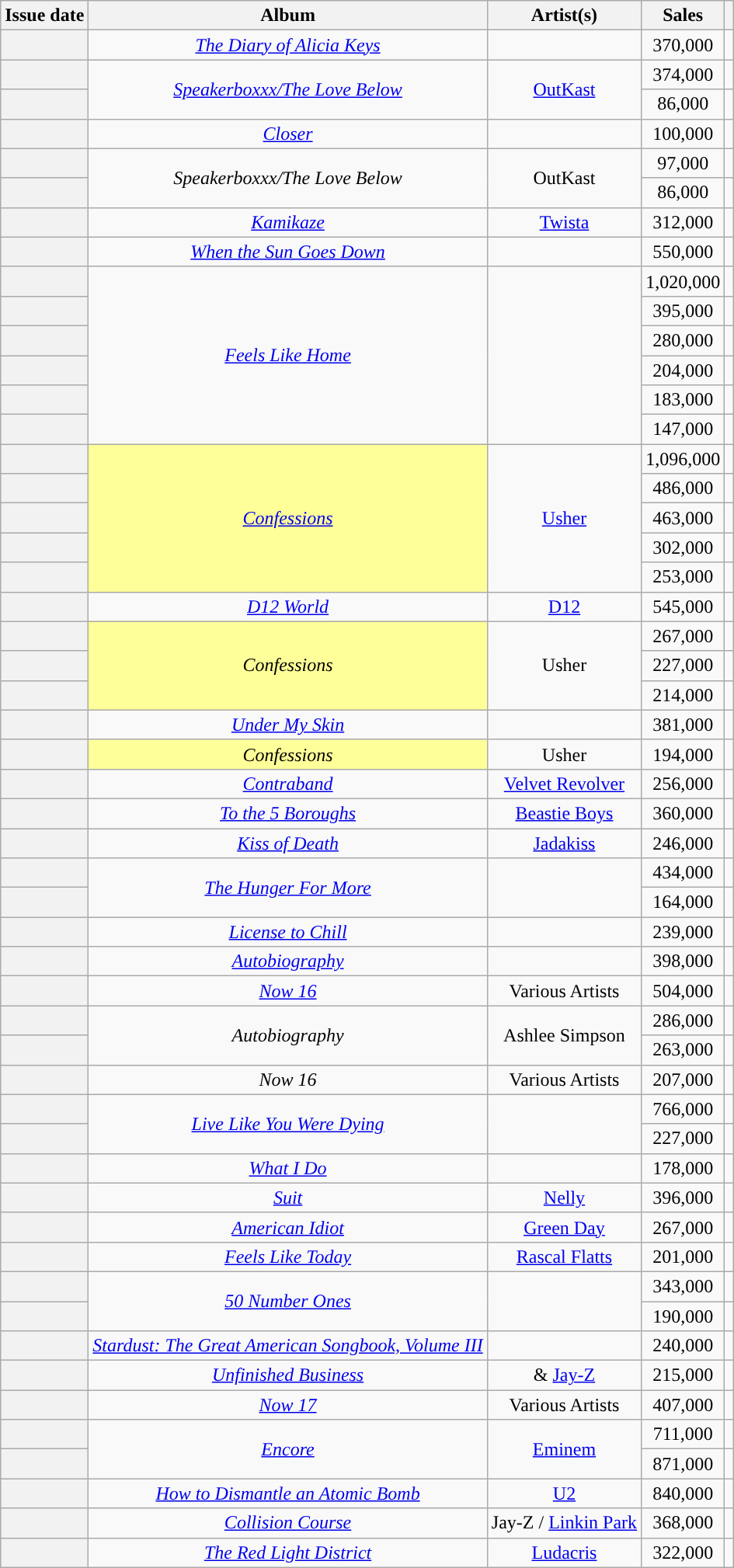<table class="wikitable sortable plainrowheaders" style="text-align: center">
<tr>
<th scope=col>Issue date</th>
<th scope=col>Album</th>
<th scope=col>Artist(s)</th>
<th scope=col>Sales</th>
<th scope=col class="unsortable"></th>
</tr>
<tr>
<th scope="row"></th>
<td><em><a href='#'>The Diary of Alicia Keys</a></em></td>
<td></td>
<td>370,000</td>
<td></td>
</tr>
<tr>
<th scope="row"></th>
<td rowspan=2><em><a href='#'>Speakerboxxx/The Love Below</a></em></td>
<td rowspan=2><a href='#'>OutKast</a></td>
<td>374,000</td>
<td></td>
</tr>
<tr>
<th scope="row"></th>
<td>86,000</td>
<td></td>
</tr>
<tr>
<th scope="row"></th>
<td><em><a href='#'>Closer</a></em></td>
<td></td>
<td>100,000</td>
<td></td>
</tr>
<tr>
<th scope="row"></th>
<td rowspan=2><em>Speakerboxxx/The Love Below</em></td>
<td rowspan=2>OutKast</td>
<td>97,000</td>
<td></td>
</tr>
<tr>
<th scope="row"></th>
<td>86,000</td>
<td></td>
</tr>
<tr>
<th scope="row"></th>
<td><em><a href='#'>Kamikaze</a></em></td>
<td><a href='#'>Twista</a></td>
<td>312,000</td>
<td></td>
</tr>
<tr>
<th scope="row"></th>
<td><em><a href='#'>When the Sun Goes Down</a></em></td>
<td></td>
<td>550,000</td>
<td></td>
</tr>
<tr>
<th scope="row"></th>
<td rowspan=6><em><a href='#'>Feels Like Home</a></em></td>
<td rowspan=6></td>
<td>1,020,000</td>
<td></td>
</tr>
<tr>
<th scope="row"></th>
<td>395,000</td>
<td></td>
</tr>
<tr>
<th scope="row"></th>
<td>280,000</td>
<td></td>
</tr>
<tr>
<th scope="row"></th>
<td>204,000</td>
<td></td>
</tr>
<tr>
<th scope="row"></th>
<td>183,000</td>
<td></td>
</tr>
<tr>
<th scope="row"></th>
<td>147,000</td>
<td></td>
</tr>
<tr>
<th scope="row"></th>
<td style="background:#ff9;" rowspan=5><em><a href='#'>Confessions</a></em> </td>
<td rowspan=5><a href='#'>Usher</a></td>
<td>1,096,000</td>
<td></td>
</tr>
<tr>
<th scope="row"></th>
<td>486,000</td>
<td></td>
</tr>
<tr>
<th scope="row"></th>
<td>463,000</td>
<td></td>
</tr>
<tr>
<th scope="row"></th>
<td>302,000</td>
<td></td>
</tr>
<tr>
<th scope="row"></th>
<td>253,000</td>
<td></td>
</tr>
<tr>
<th scope="row"></th>
<td><em><a href='#'>D12 World</a></em></td>
<td><a href='#'>D12</a></td>
<td>545,000</td>
<td></td>
</tr>
<tr>
<th scope="row"></th>
<td style="background:#ff9; " rowspan=3><em>Confessions</em> </td>
<td rowspan=3>Usher</td>
<td>267,000</td>
<td></td>
</tr>
<tr>
<th scope="row"></th>
<td>227,000</td>
<td></td>
</tr>
<tr>
<th scope="row"></th>
<td>214,000</td>
<td style="text-align: center;"></td>
</tr>
<tr>
<th scope="row"></th>
<td><em><a href='#'>Under My Skin</a></em></td>
<td></td>
<td>381,000</td>
<td></td>
</tr>
<tr>
<th scope="row"></th>
<td style="background:#ff9;"><em>Confessions</em> </td>
<td>Usher</td>
<td>194,000</td>
<td></td>
</tr>
<tr>
<th scope="row"></th>
<td><em><a href='#'>Contraband</a></em></td>
<td><a href='#'>Velvet Revolver</a></td>
<td>256,000</td>
<td></td>
</tr>
<tr>
<th scope="row"></th>
<td><em><a href='#'>To the 5 Boroughs</a></em></td>
<td><a href='#'>Beastie Boys</a></td>
<td>360,000</td>
<td></td>
</tr>
<tr>
<th scope="row"></th>
<td><em><a href='#'>Kiss of Death</a></em></td>
<td><a href='#'>Jadakiss</a></td>
<td>246,000</td>
<td></td>
</tr>
<tr>
<th scope="row"></th>
<td rowspan=2><em><a href='#'>The Hunger For More</a></em></td>
<td rowspan=2></td>
<td>434,000</td>
<td></td>
</tr>
<tr>
<th scope="row"></th>
<td>164,000</td>
<td></td>
</tr>
<tr>
<th scope="row"></th>
<td><em><a href='#'>License to Chill</a></em></td>
<td></td>
<td>239,000</td>
<td style="text-align: center;"></td>
</tr>
<tr>
<th scope="row"></th>
<td><em><a href='#'>Autobiography</a></em></td>
<td></td>
<td>398,000</td>
<td></td>
</tr>
<tr>
<th scope="row"></th>
<td><em><a href='#'>Now 16</a></em></td>
<td>Various Artists</td>
<td>504,000</td>
<td></td>
</tr>
<tr>
<th scope="row"></th>
<td rowspan=2><em>Autobiography</em></td>
<td rowspan=2 data-sort-value="Simpson, Ashlee">Ashlee Simpson</td>
<td>286,000</td>
<td></td>
</tr>
<tr>
<th scope="row"></th>
<td>263,000</td>
<td></td>
</tr>
<tr>
<th scope="row"></th>
<td><em>Now 16</em></td>
<td>Various Artists</td>
<td>207,000</td>
<td></td>
</tr>
<tr>
<th scope="row"></th>
<td rowspan=2><em><a href='#'>Live Like You Were Dying</a></em></td>
<td rowspan=2></td>
<td>766,000</td>
<td></td>
</tr>
<tr>
<th scope="row"></th>
<td>227,000</td>
<td></td>
</tr>
<tr>
<th scope="row"></th>
<td><em><a href='#'>What I Do</a></em></td>
<td></td>
<td>178,000</td>
<td></td>
</tr>
<tr>
<th scope="row"></th>
<td><em><a href='#'>Suit</a></em></td>
<td><a href='#'>Nelly</a></td>
<td>396,000</td>
<td></td>
</tr>
<tr>
<th scope="row"></th>
<td><em><a href='#'>American Idiot</a></em></td>
<td><a href='#'>Green Day</a></td>
<td>267,000</td>
<td></td>
</tr>
<tr>
<th scope="row"></th>
<td><em><a href='#'>Feels Like Today</a></em></td>
<td><a href='#'>Rascal Flatts</a></td>
<td>201,000</td>
<td></td>
</tr>
<tr>
<th scope="row"></th>
<td rowspan=2><em><a href='#'>50 Number Ones</a></em></td>
<td rowspan=2></td>
<td>343,000</td>
<td></td>
</tr>
<tr>
<th scope="row"></th>
<td>190,000</td>
<td></td>
</tr>
<tr>
<th scope="row"></th>
<td><em><a href='#'>Stardust: The Great American Songbook, Volume III</a></em></td>
<td></td>
<td>240,000</td>
<td></td>
</tr>
<tr>
<th scope="row"></th>
<td><em><a href='#'>Unfinished Business</a></em></td>
<td> & <a href='#'>Jay-Z</a></td>
<td>215,000</td>
<td></td>
</tr>
<tr>
<th scope="row"></th>
<td><em><a href='#'>Now 17</a></em></td>
<td>Various Artists</td>
<td>407,000</td>
<td></td>
</tr>
<tr>
<th scope="row"></th>
<td rowspan=2><em><a href='#'>Encore</a></em></td>
<td rowspan=2><a href='#'>Eminem</a></td>
<td>711,000</td>
<td></td>
</tr>
<tr>
<th scope="row"></th>
<td>871,000</td>
<td></td>
</tr>
<tr>
<th scope="row"></th>
<td><em><a href='#'>How to Dismantle an Atomic Bomb</a></em></td>
<td><a href='#'>U2</a></td>
<td>840,000</td>
<td></td>
</tr>
<tr>
<th scope="row"></th>
<td><em><a href='#'>Collision Course</a></em></td>
<td>Jay-Z / <a href='#'>Linkin Park</a></td>
<td>368,000</td>
<td></td>
</tr>
<tr>
<th scope="row"></th>
<td><em><a href='#'>The Red Light District</a></em></td>
<td><a href='#'>Ludacris</a></td>
<td>322,000</td>
<td></td>
</tr>
</table>
